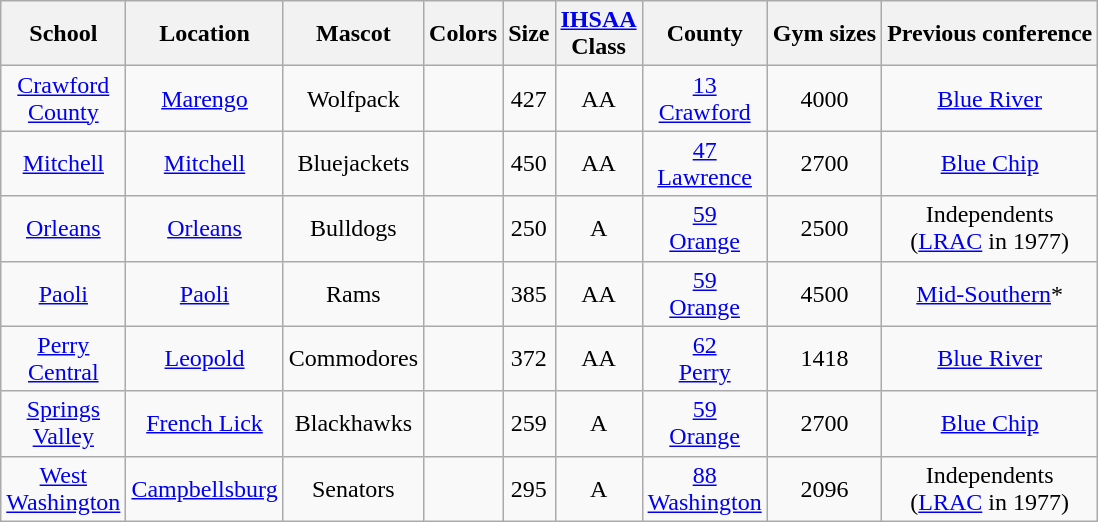<table class="wikitable" style="text-align:center;">
<tr>
<th>School</th>
<th>Location</th>
<th>Mascot</th>
<th>Colors</th>
<th>Size</th>
<th><a href='#'>IHSAA</a> <br> Class</th>
<th>County</th>
<th>Gym sizes</th>
<th>Previous conference</th>
</tr>
<tr>
<td><a href='#'>Crawford <br> County</a></td>
<td><a href='#'>Marengo</a></td>
<td>Wolfpack</td>
<td>  </td>
<td>427</td>
<td>AA</td>
<td><a href='#'>13 <br> Crawford</a></td>
<td>4000</td>
<td><a href='#'>Blue River</a></td>
</tr>
<tr>
<td><a href='#'>Mitchell</a></td>
<td><a href='#'>Mitchell</a></td>
<td>Bluejackets</td>
<td>  </td>
<td>450</td>
<td>AA</td>
<td><a href='#'>47 <br> Lawrence</a></td>
<td>2700</td>
<td><a href='#'>Blue Chip</a></td>
</tr>
<tr>
<td><a href='#'>Orleans</a></td>
<td><a href='#'>Orleans</a></td>
<td>Bulldogs</td>
<td>  </td>
<td>250</td>
<td>A</td>
<td><a href='#'>59 <br> Orange</a></td>
<td>2500</td>
<td>Independents<br>(<a href='#'>LRAC</a> in 1977)</td>
</tr>
<tr>
<td><a href='#'>Paoli</a></td>
<td><a href='#'>Paoli</a></td>
<td>Rams</td>
<td>  </td>
<td>385</td>
<td>AA</td>
<td><a href='#'>59 <br> Orange</a></td>
<td>4500</td>
<td><a href='#'>Mid-Southern</a>*</td>
</tr>
<tr>
<td><a href='#'>Perry <br> Central</a></td>
<td><a href='#'>Leopold</a></td>
<td>Commodores</td>
<td> </td>
<td>372</td>
<td>AA</td>
<td><a href='#'>62 <br> Perry</a></td>
<td>1418</td>
<td><a href='#'>Blue River</a></td>
</tr>
<tr>
<td><a href='#'>Springs <br> Valley</a></td>
<td><a href='#'>French Lick</a></td>
<td>Blackhawks</td>
<td>  </td>
<td>259</td>
<td>A</td>
<td><a href='#'>59 <br> Orange</a></td>
<td>2700</td>
<td><a href='#'>Blue Chip</a></td>
</tr>
<tr>
<td><a href='#'>West <br> Washington</a></td>
<td><a href='#'>Campbellsburg</a></td>
<td>Senators</td>
<td>  </td>
<td>295</td>
<td>A</td>
<td><a href='#'>88 <br> Washington</a></td>
<td>2096</td>
<td>Independents<br>(<a href='#'>LRAC</a> in 1977)</td>
</tr>
</table>
